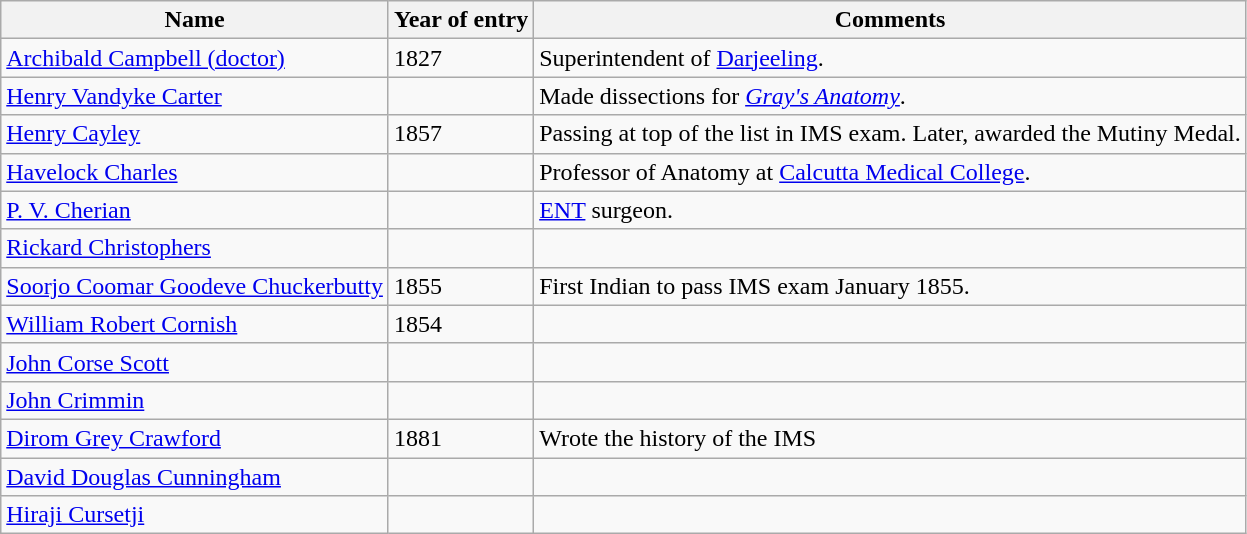<table class="wikitable">
<tr>
<th>Name</th>
<th>Year of entry</th>
<th>Comments</th>
</tr>
<tr>
<td><a href='#'>Archibald Campbell (doctor)</a></td>
<td>1827</td>
<td>Superintendent of <a href='#'>Darjeeling</a>.</td>
</tr>
<tr>
<td><a href='#'>Henry Vandyke Carter</a></td>
<td></td>
<td>Made dissections for <em><a href='#'>Gray's Anatomy</a></em>.</td>
</tr>
<tr>
<td><a href='#'>Henry Cayley</a></td>
<td>1857</td>
<td>Passing at top of the list in IMS exam. Later, awarded the Mutiny Medal.</td>
</tr>
<tr>
<td><a href='#'>Havelock Charles</a></td>
<td></td>
<td>Professor of Anatomy at <a href='#'>Calcutta Medical College</a>.</td>
</tr>
<tr>
<td><a href='#'>P. V. Cherian</a></td>
<td></td>
<td><a href='#'>ENT</a> surgeon.</td>
</tr>
<tr>
<td><a href='#'>Rickard Christophers</a></td>
<td></td>
<td></td>
</tr>
<tr>
<td><a href='#'>Soorjo Coomar Goodeve Chuckerbutty</a></td>
<td>1855</td>
<td>First Indian to pass IMS exam January 1855.</td>
</tr>
<tr>
<td><a href='#'>William Robert Cornish</a></td>
<td>1854</td>
<td></td>
</tr>
<tr>
<td><a href='#'>John Corse Scott</a></td>
<td></td>
<td></td>
</tr>
<tr>
<td><a href='#'>John Crimmin</a></td>
<td></td>
<td></td>
</tr>
<tr>
<td><a href='#'>Dirom Grey Crawford</a></td>
<td>1881</td>
<td>Wrote the history of the IMS</td>
</tr>
<tr>
<td><a href='#'>David Douglas Cunningham</a></td>
<td></td>
<td></td>
</tr>
<tr>
<td><a href='#'>Hiraji Cursetji</a></td>
<td></td>
<td></td>
</tr>
</table>
